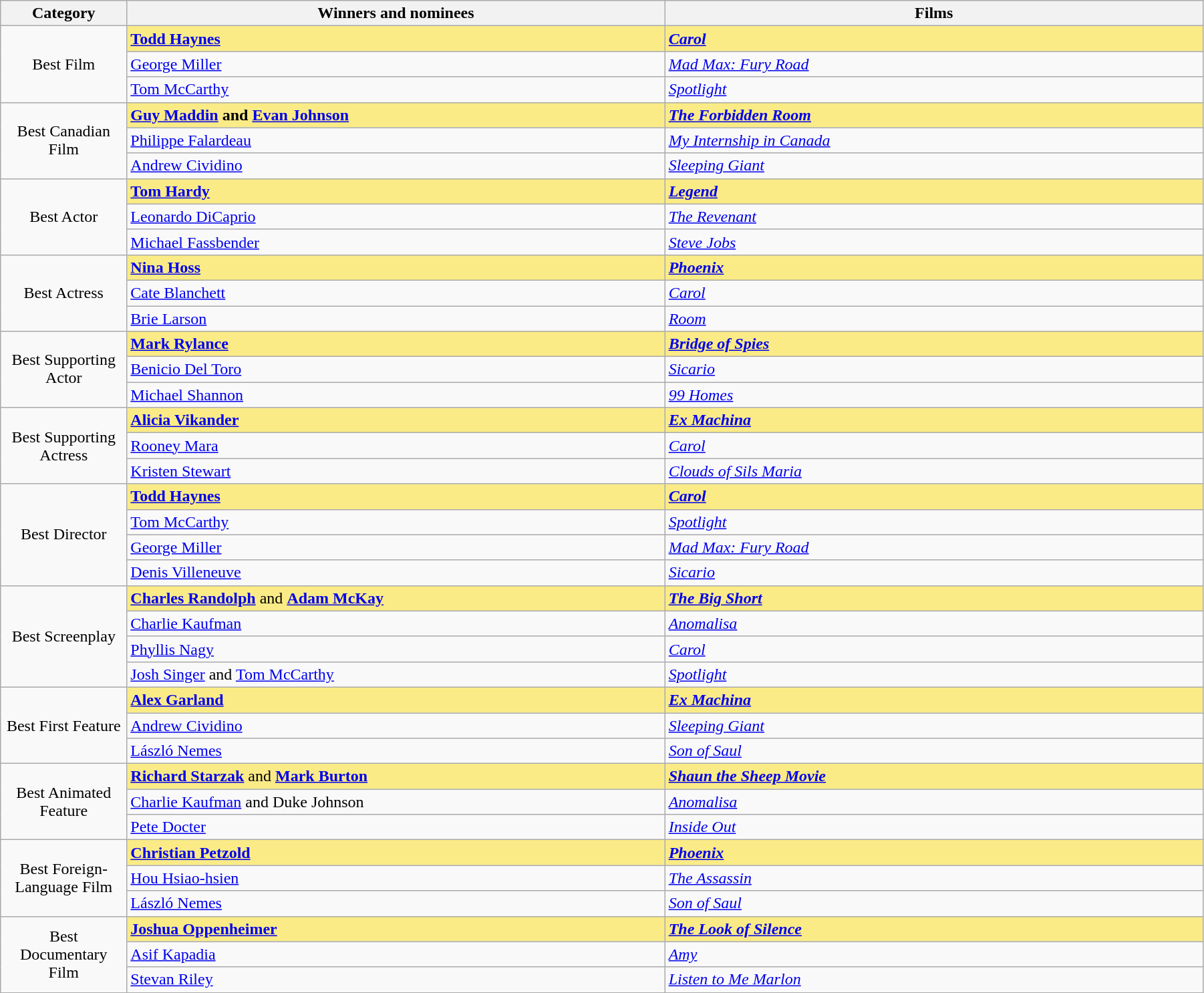<table class="wikitable" width="95%" cellpadding="5">
<tr>
<th width="100"><strong>Category</strong></th>
<th width="450"><strong>Winners and nominees</strong></th>
<th width="450"><strong>Films</strong></th>
</tr>
<tr>
<td rowspan="3" style="text-align:center;">Best Film</td>
<td style="background:#FAEB86;"><strong><a href='#'>Todd Haynes</a></strong></td>
<td style="background:#FAEB86;"><strong><em><a href='#'>Carol</a></em></strong></td>
</tr>
<tr>
<td><a href='#'>George Miller</a></td>
<td><em><a href='#'>Mad Max: Fury Road</a></em></td>
</tr>
<tr>
<td><a href='#'>Tom McCarthy</a></td>
<td><em><a href='#'>Spotlight</a></em></td>
</tr>
<tr>
<td rowspan="3" style="text-align:center;">Best Canadian Film</td>
<td style="background:#FAEB86;"><strong><a href='#'>Guy Maddin</a> and <a href='#'>Evan Johnson</a></strong></td>
<td style="background:#FAEB86;"><strong><em><a href='#'>The Forbidden Room</a></em></strong></td>
</tr>
<tr>
<td><a href='#'>Philippe Falardeau</a></td>
<td><em><a href='#'>My Internship in Canada</a></em></td>
</tr>
<tr>
<td><a href='#'>Andrew Cividino</a></td>
<td><em><a href='#'>Sleeping Giant</a></em></td>
</tr>
<tr>
<td rowspan="3" style="text-align:center;">Best Actor</td>
<td style="background:#FAEB86;"><strong><a href='#'>Tom Hardy</a></strong></td>
<td style="background:#FAEB86;"><strong><em><a href='#'>Legend</a></em></strong></td>
</tr>
<tr>
<td><a href='#'>Leonardo DiCaprio</a></td>
<td><em><a href='#'>The Revenant</a></em></td>
</tr>
<tr>
<td><a href='#'>Michael Fassbender</a></td>
<td><em><a href='#'>Steve Jobs</a></em></td>
</tr>
<tr>
<td rowspan="3" style="text-align:center;">Best Actress</td>
<td style="background:#FAEB86;"><strong><a href='#'>Nina Hoss</a></strong></td>
<td style="background:#FAEB86;"><strong><em><a href='#'>Phoenix</a></em></strong></td>
</tr>
<tr>
<td><a href='#'>Cate Blanchett</a></td>
<td><em><a href='#'>Carol</a></em></td>
</tr>
<tr>
<td><a href='#'>Brie Larson</a></td>
<td><em><a href='#'>Room</a></em></td>
</tr>
<tr>
<td rowspan="3" style="text-align:center;">Best Supporting Actor</td>
<td style="background:#FAEB86;"><strong><a href='#'>Mark Rylance</a></strong></td>
<td style="background:#FAEB86;"><strong><em><a href='#'>Bridge of Spies</a></em></strong></td>
</tr>
<tr>
<td><a href='#'>Benicio Del Toro</a></td>
<td><em><a href='#'>Sicario</a></em></td>
</tr>
<tr>
<td><a href='#'>Michael Shannon</a></td>
<td><em><a href='#'>99 Homes</a></em></td>
</tr>
<tr>
<td rowspan="3" style="text-align:center;">Best Supporting Actress</td>
<td style="background:#FAEB86;"><strong><a href='#'>Alicia Vikander</a></strong></td>
<td style="background:#FAEB86;"><strong><em><a href='#'>Ex Machina</a></em></strong></td>
</tr>
<tr>
<td><a href='#'>Rooney Mara</a></td>
<td><em><a href='#'>Carol</a></em></td>
</tr>
<tr>
<td><a href='#'>Kristen Stewart</a></td>
<td><em><a href='#'>Clouds of Sils Maria</a></em></td>
</tr>
<tr>
<td rowspan="4" style="text-align:center;">Best Director</td>
<td style="background:#FAEB86;"><strong><a href='#'>Todd Haynes</a></strong></td>
<td style="background:#FAEB86;"><strong><em><a href='#'>Carol</a></em></strong></td>
</tr>
<tr>
<td><a href='#'>Tom McCarthy</a></td>
<td><em><a href='#'>Spotlight</a></em></td>
</tr>
<tr>
<td><a href='#'>George Miller</a></td>
<td><em><a href='#'>Mad Max: Fury Road</a></em></td>
</tr>
<tr>
<td><a href='#'>Denis Villeneuve</a></td>
<td><em><a href='#'>Sicario</a></em></td>
</tr>
<tr>
<td rowspan="4" style="text-align:center;">Best Screenplay</td>
<td style="background:#FAEB86;"><strong><a href='#'>Charles Randolph</a></strong> and <strong><a href='#'>Adam McKay</a></strong></td>
<td style="background:#FAEB86;"><strong><em><a href='#'>The Big Short</a></em></strong></td>
</tr>
<tr>
<td><a href='#'>Charlie Kaufman</a></td>
<td><em><a href='#'>Anomalisa</a></em></td>
</tr>
<tr>
<td><a href='#'>Phyllis Nagy</a></td>
<td><em><a href='#'>Carol</a></em></td>
</tr>
<tr>
<td><a href='#'>Josh Singer</a> and <a href='#'>Tom McCarthy</a></td>
<td><em><a href='#'>Spotlight</a></em></td>
</tr>
<tr>
<td rowspan="3" style="text-align:center;">Best First Feature</td>
<td style="background:#FAEB86;"><strong><a href='#'>Alex Garland</a></strong></td>
<td style="background:#FAEB86;"><strong><em><a href='#'>Ex Machina</a></em></strong></td>
</tr>
<tr>
<td><a href='#'>Andrew Cividino</a></td>
<td><em><a href='#'>Sleeping Giant</a></em></td>
</tr>
<tr>
<td><a href='#'>László Nemes</a></td>
<td><em><a href='#'>Son of Saul</a></em></td>
</tr>
<tr>
<td rowspan="3" style="text-align:center;">Best Animated Feature</td>
<td style="background:#FAEB86;"><strong><a href='#'>Richard Starzak</a></strong> and <strong><a href='#'>Mark Burton</a></strong></td>
<td style="background:#FAEB86;"><strong><em><a href='#'>Shaun the Sheep Movie</a></em></strong></td>
</tr>
<tr>
<td><a href='#'>Charlie Kaufman</a> and Duke Johnson</td>
<td><em><a href='#'>Anomalisa</a></em></td>
</tr>
<tr>
<td><a href='#'>Pete Docter</a></td>
<td><em><a href='#'>Inside Out</a></em></td>
</tr>
<tr>
<td rowspan="3" style="text-align:center;">Best Foreign-Language Film</td>
<td style="background:#FAEB86;"><strong><a href='#'>Christian Petzold</a></strong></td>
<td style="background:#FAEB86;"><strong><em><a href='#'>Phoenix</a></em></strong></td>
</tr>
<tr>
<td><a href='#'>Hou Hsiao-hsien</a></td>
<td><em><a href='#'>The Assassin</a></em></td>
</tr>
<tr>
<td><a href='#'>László Nemes</a></td>
<td><em><a href='#'>Son of Saul</a></em></td>
</tr>
<tr>
<td rowspan="3" style="text-align:center;">Best Documentary Film</td>
<td style="background:#FAEB86;"><strong><a href='#'>Joshua Oppenheimer</a></strong></td>
<td style="background:#FAEB86;"><strong><em><a href='#'>The Look of Silence</a></em></strong></td>
</tr>
<tr>
<td><a href='#'>Asif Kapadia</a></td>
<td><em><a href='#'>Amy</a></em></td>
</tr>
<tr>
<td><a href='#'>Stevan Riley</a></td>
<td><em><a href='#'>Listen to Me Marlon</a></em></td>
</tr>
</table>
